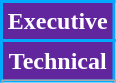<table class="wikitable">
<tr>
<th style="background:#61259E; color:#FFFFFF; border:2px solid #00ABFF;" scope="col" colspan="2">Executive</th>
</tr>
<tr>
</tr>
<tr>
</tr>
<tr>
</tr>
<tr>
</tr>
<tr>
<th style="background:#61259E; color:#FFFFFF; border:2px solid #00ABFF;" scope="col" colspan="2">Technical</th>
</tr>
<tr>
</tr>
<tr>
</tr>
<tr>
</tr>
<tr>
</tr>
<tr>
</tr>
<tr>
</tr>
</table>
